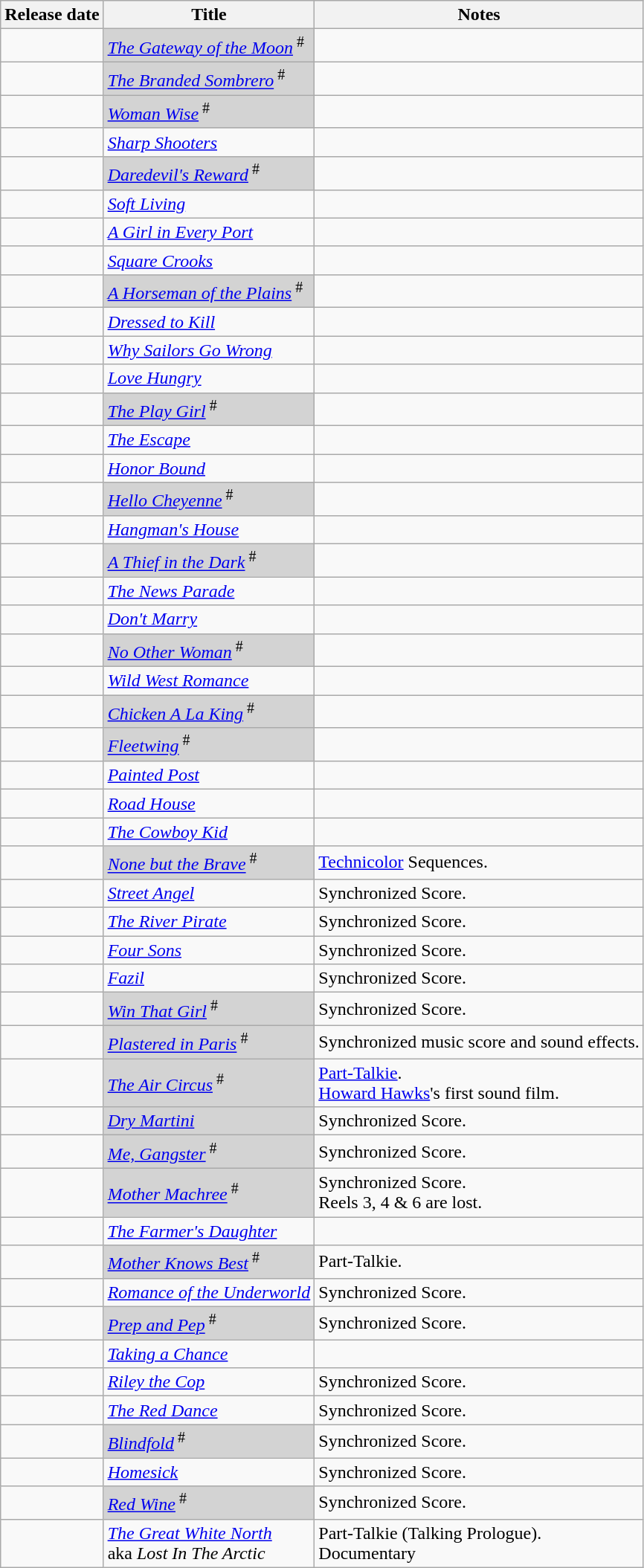<table class="wikitable sortable">
<tr>
<th>Release date</th>
<th>Title</th>
<th class="unsortable">Notes</th>
</tr>
<tr>
<td></td>
<td bgcolor=lightgray><em><a href='#'>The Gateway of the Moon</a></em><sup> #</sup></td>
<td></td>
</tr>
<tr>
<td></td>
<td bgcolor=lightgray><em><a href='#'>The Branded Sombrero</a></em><sup> #</sup></td>
<td></td>
</tr>
<tr>
<td></td>
<td bgcolor=lightgray><em><a href='#'>Woman Wise</a></em><sup> #</sup></td>
<td></td>
</tr>
<tr>
<td></td>
<td><em><a href='#'>Sharp Shooters</a></em></td>
<td></td>
</tr>
<tr>
<td></td>
<td bgcolor=lightgray><em><a href='#'>Daredevil's Reward</a></em><sup> #</sup></td>
<td></td>
</tr>
<tr>
<td></td>
<td><em><a href='#'>Soft Living</a></em></td>
<td></td>
</tr>
<tr>
<td></td>
<td><em><a href='#'>A Girl in Every Port</a></em></td>
<td></td>
</tr>
<tr>
<td></td>
<td><em><a href='#'>Square Crooks</a></em></td>
<td></td>
</tr>
<tr>
<td></td>
<td bgcolor=lightgray><em><a href='#'>A Horseman of the Plains</a></em><sup> #</sup></td>
<td></td>
</tr>
<tr>
<td></td>
<td><em><a href='#'>Dressed to Kill</a></em></td>
<td></td>
</tr>
<tr>
<td></td>
<td><em><a href='#'>Why Sailors Go Wrong</a></em></td>
<td></td>
</tr>
<tr>
<td></td>
<td><em><a href='#'>Love Hungry</a></em></td>
<td></td>
</tr>
<tr>
<td></td>
<td bgcolor=lightgray><em><a href='#'>The Play Girl</a></em><sup> #</sup></td>
<td></td>
</tr>
<tr>
<td></td>
<td><em><a href='#'>The Escape</a></em></td>
<td></td>
</tr>
<tr>
<td></td>
<td><em><a href='#'>Honor Bound</a></em></td>
<td></td>
</tr>
<tr>
<td></td>
<td bgcolor=lightgray><em><a href='#'>Hello Cheyenne</a></em><sup> #</sup></td>
<td></td>
</tr>
<tr>
<td></td>
<td><em><a href='#'>Hangman's House</a></em></td>
<td></td>
</tr>
<tr>
<td></td>
<td bgcolor=lightgray><em><a href='#'>A Thief in the Dark</a></em><sup> #</sup></td>
<td></td>
</tr>
<tr>
<td></td>
<td><em><a href='#'>The News Parade</a></em></td>
<td></td>
</tr>
<tr>
<td></td>
<td><em><a href='#'>Don't Marry</a></em></td>
<td></td>
</tr>
<tr>
<td></td>
<td bgcolor=lightgray><em><a href='#'>No Other Woman</a></em><sup> #</sup></td>
<td></td>
</tr>
<tr>
<td></td>
<td><em><a href='#'>Wild West Romance</a></em></td>
<td></td>
</tr>
<tr>
<td></td>
<td bgcolor=lightgray><em><a href='#'>Chicken A La King</a></em><sup> #</sup></td>
<td></td>
</tr>
<tr>
<td></td>
<td bgcolor=lightgray><em><a href='#'>Fleetwing</a></em><sup> #</sup></td>
<td></td>
</tr>
<tr>
<td></td>
<td><em><a href='#'>Painted Post</a></em></td>
<td></td>
</tr>
<tr>
<td></td>
<td><em><a href='#'>Road House</a></em></td>
<td></td>
</tr>
<tr>
<td></td>
<td><em><a href='#'>The Cowboy Kid</a></em></td>
<td></td>
</tr>
<tr>
<td></td>
<td bgcolor=lightgray><em><a href='#'>None but the Brave</a></em><sup> #</sup></td>
<td><a href='#'>Technicolor</a> Sequences.</td>
</tr>
<tr>
<td></td>
<td><em><a href='#'>Street Angel</a></em></td>
<td>Synchronized Score.</td>
</tr>
<tr>
<td></td>
<td><em><a href='#'>The River Pirate</a></em></td>
<td>Synchronized Score.</td>
</tr>
<tr>
<td></td>
<td><em><a href='#'>Four Sons</a></em></td>
<td>Synchronized Score.</td>
</tr>
<tr>
<td></td>
<td><em><a href='#'>Fazil</a></em></td>
<td>Synchronized Score.</td>
</tr>
<tr>
<td></td>
<td bgcolor=lightgray><em><a href='#'>Win That Girl</a></em><sup> #</sup></td>
<td>Synchronized Score.</td>
</tr>
<tr>
<td></td>
<td bgcolor=lightgray><em><a href='#'>Plastered in Paris</a></em><sup> #</sup></td>
<td>Synchronized music score and sound effects.</td>
</tr>
<tr>
<td></td>
<td bgcolor=lightgray><em><a href='#'>The Air Circus</a></em><sup> #</sup></td>
<td><a href='#'>Part-Talkie</a>. <br><a href='#'>Howard Hawks</a>'s first sound film.</td>
</tr>
<tr>
<td></td>
<td bgcolor=lightgray><em><a href='#'>Dry Martini</a></em></td>
<td>Synchronized Score.</td>
</tr>
<tr>
<td></td>
<td bgcolor=lightgray><em><a href='#'>Me, Gangster</a></em><sup> #</sup></td>
<td>Synchronized Score.</td>
</tr>
<tr>
<td></td>
<td bgcolor=lightgray><em><a href='#'>Mother Machree</a></em><sup> #</sup></td>
<td>Synchronized Score. <br> Reels 3, 4 & 6 are lost.</td>
</tr>
<tr>
<td></td>
<td><em><a href='#'>The Farmer's Daughter</a></em></td>
<td></td>
</tr>
<tr>
<td></td>
<td bgcolor=lightgray><em><a href='#'>Mother Knows Best</a></em><sup> #</sup></td>
<td>Part-Talkie.</td>
</tr>
<tr>
<td></td>
<td><em><a href='#'>Romance of the Underworld</a></em></td>
<td>Synchronized Score.</td>
</tr>
<tr>
<td></td>
<td bgcolor=lightgray><em><a href='#'>Prep and Pep</a></em><sup> #</sup></td>
<td>Synchronized Score.</td>
</tr>
<tr>
<td></td>
<td><em><a href='#'>Taking a Chance</a></em></td>
<td></td>
</tr>
<tr>
<td></td>
<td><em><a href='#'>Riley the Cop</a></em></td>
<td>Synchronized Score.</td>
</tr>
<tr>
<td></td>
<td><em><a href='#'>The Red Dance</a></em></td>
<td>Synchronized Score.</td>
</tr>
<tr>
<td></td>
<td bgcolor=lightgray><em><a href='#'>Blindfold</a></em><sup> #</sup></td>
<td>Synchronized Score.</td>
</tr>
<tr>
<td></td>
<td><em><a href='#'>Homesick</a></em></td>
<td>Synchronized Score.</td>
</tr>
<tr>
<td></td>
<td bgcolor=lightgray><em><a href='#'>Red Wine</a></em><sup> #</sup></td>
<td>Synchronized Score.</td>
</tr>
<tr>
<td></td>
<td><em><a href='#'>The Great White North</a></em><br> aka <em>Lost In The Arctic</em></td>
<td>Part-Talkie (Talking Prologue). <br>Documentary</td>
</tr>
</table>
